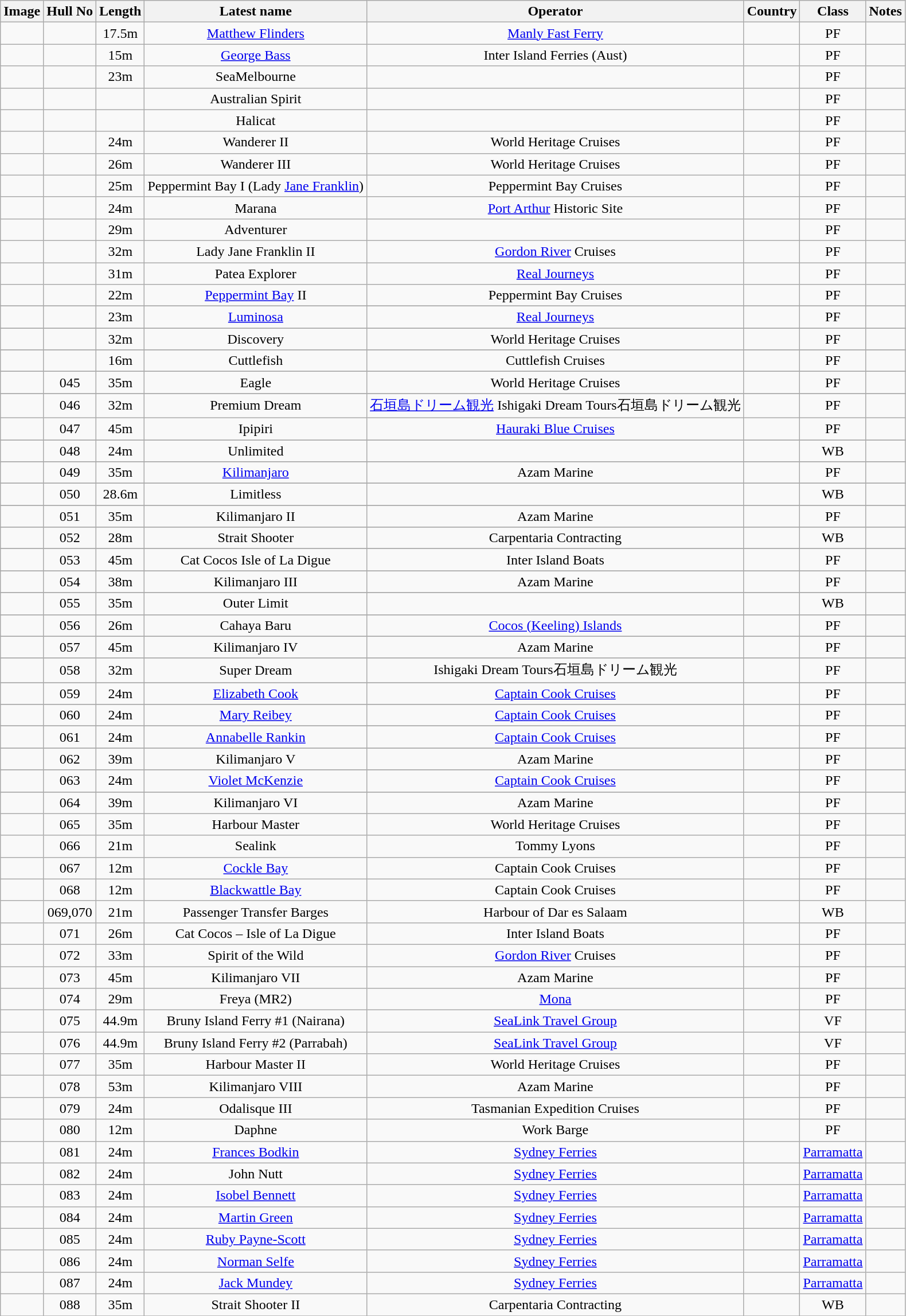<table class="wikitable" style="text-align:center;">
<tr>
<th>Image</th>
<th>Hull No</th>
<th>Length</th>
<th>Latest name</th>
<th>Operator</th>
<th>Country</th>
<th>Class</th>
<th>Notes</th>
</tr>
<tr>
<td></td>
<td></td>
<td>17.5m</td>
<td><a href='#'>Matthew Flinders</a></td>
<td><a href='#'>Manly Fast Ferry</a></td>
<td></td>
<td>PF</td>
<td></td>
</tr>
<tr>
<td></td>
<td></td>
<td>15m</td>
<td><a href='#'>George Bass</a></td>
<td>Inter Island Ferries (Aust)</td>
<td></td>
<td>PF</td>
<td></td>
</tr>
<tr>
<td></td>
<td></td>
<td>23m</td>
<td>SeaMelbourne</td>
<td></td>
<td></td>
<td>PF</td>
<td></td>
</tr>
<tr>
<td></td>
<td></td>
<td></td>
<td>Australian Spirit</td>
<td></td>
<td></td>
<td>PF</td>
<td></td>
</tr>
<tr>
<td></td>
<td></td>
<td></td>
<td>Halicat</td>
<td></td>
<td></td>
<td>PF</td>
<td></td>
</tr>
<tr>
<td></td>
<td></td>
<td>24m</td>
<td>Wanderer II</td>
<td>World Heritage Cruises</td>
<td></td>
<td>PF</td>
<td></td>
</tr>
<tr>
<td></td>
<td></td>
<td>26m</td>
<td>Wanderer III</td>
<td>World Heritage Cruises</td>
<td></td>
<td>PF</td>
<td></td>
</tr>
<tr>
<td></td>
<td></td>
<td>25m</td>
<td>Peppermint Bay I (Lady <a href='#'>Jane Franklin</a>)</td>
<td>Peppermint Bay Cruises</td>
<td></td>
<td>PF</td>
<td></td>
</tr>
<tr>
<td></td>
<td></td>
<td>24m</td>
<td>Marana</td>
<td><a href='#'>Port Arthur</a> Historic Site</td>
<td></td>
<td>PF</td>
<td></td>
</tr>
<tr>
<td></td>
<td></td>
<td>29m</td>
<td>Adventurer</td>
<td></td>
<td></td>
<td>PF</td>
<td></td>
</tr>
<tr>
<td></td>
<td></td>
<td>32m</td>
<td>Lady Jane Franklin II</td>
<td><a href='#'>Gordon River</a> Cruises</td>
<td></td>
<td>PF</td>
<td></td>
</tr>
<tr>
<td></td>
<td></td>
<td>31m</td>
<td>Patea Explorer</td>
<td><a href='#'>Real Journeys</a></td>
<td></td>
<td>PF</td>
<td></td>
</tr>
<tr>
<td></td>
<td></td>
<td>22m</td>
<td><a href='#'>Peppermint Bay</a> II</td>
<td>Peppermint Bay Cruises</td>
<td></td>
<td>PF</td>
<td></td>
</tr>
<tr>
</tr>
<tr>
<td></td>
<td></td>
<td>23m</td>
<td><a href='#'>Luminosa</a></td>
<td><a href='#'>Real Journeys</a></td>
<td></td>
<td>PF</td>
<td></td>
</tr>
<tr>
</tr>
<tr>
<td></td>
<td></td>
<td>32m</td>
<td>Discovery</td>
<td>World Heritage Cruises</td>
<td></td>
<td>PF</td>
<td></td>
</tr>
<tr>
</tr>
<tr>
<td></td>
<td></td>
<td>16m</td>
<td>Cuttlefish</td>
<td>Cuttlefish Cruises</td>
<td></td>
<td>PF</td>
<td></td>
</tr>
<tr>
</tr>
<tr>
<td></td>
<td>045</td>
<td>35m</td>
<td>Eagle</td>
<td>World Heritage Cruises</td>
<td></td>
<td>PF</td>
<td></td>
</tr>
<tr>
</tr>
<tr>
<td></td>
<td>046</td>
<td>32m</td>
<td>Premium Dream</td>
<td><a href='#'>石垣島ドリーム観光</a> Ishigaki Dream Tours石垣島ドリーム観光</td>
<td></td>
<td>PF</td>
<td></td>
</tr>
<tr>
<td></td>
<td>047</td>
<td>45m</td>
<td>Ipipiri</td>
<td><a href='#'>Hauraki Blue Cruises</a></td>
<td></td>
<td>PF</td>
<td></td>
</tr>
<tr>
</tr>
<tr>
<td></td>
<td>048</td>
<td>24m</td>
<td>Unlimited</td>
<td></td>
<td></td>
<td>WB</td>
<td></td>
</tr>
<tr>
</tr>
<tr>
<td></td>
<td>049</td>
<td>35m</td>
<td><a href='#'>Kilimanjaro</a></td>
<td>Azam Marine</td>
<td></td>
<td>PF</td>
<td></td>
</tr>
<tr>
</tr>
<tr>
<td></td>
<td>050</td>
<td>28.6m</td>
<td>Limitless</td>
<td></td>
<td></td>
<td>WB</td>
<td></td>
</tr>
<tr>
</tr>
<tr>
<td></td>
<td>051</td>
<td>35m</td>
<td>Kilimanjaro II</td>
<td>Azam Marine</td>
<td></td>
<td>PF</td>
<td></td>
</tr>
<tr>
</tr>
<tr>
<td></td>
<td>052</td>
<td>28m</td>
<td>Strait Shooter</td>
<td>Carpentaria Contracting</td>
<td></td>
<td>WB</td>
<td></td>
</tr>
<tr>
</tr>
<tr>
<td></td>
<td>053</td>
<td>45m</td>
<td>Cat Cocos Isle of La Digue</td>
<td>Inter Island Boats</td>
<td></td>
<td>PF</td>
<td></td>
</tr>
<tr>
</tr>
<tr>
<td></td>
<td>054</td>
<td>38m</td>
<td>Kilimanjaro III</td>
<td>Azam Marine</td>
<td></td>
<td>PF</td>
<td></td>
</tr>
<tr>
</tr>
<tr>
<td></td>
<td>055</td>
<td>35m</td>
<td>Outer Limit</td>
<td></td>
<td></td>
<td>WB</td>
<td></td>
</tr>
<tr>
</tr>
<tr>
<td></td>
<td>056</td>
<td>26m</td>
<td>Cahaya Baru</td>
<td><a href='#'>Cocos (Keeling) Islands</a></td>
<td></td>
<td>PF</td>
<td></td>
</tr>
<tr>
</tr>
<tr>
<td></td>
<td>057</td>
<td>45m</td>
<td>Kilimanjaro IV</td>
<td>Azam Marine</td>
<td></td>
<td>PF</td>
<td></td>
</tr>
<tr>
</tr>
<tr>
<td></td>
<td>058</td>
<td>32m</td>
<td>Super Dream</td>
<td>Ishigaki Dream Tours石垣島ドリーム観光</td>
<td></td>
<td>PF</td>
<td></td>
</tr>
<tr>
</tr>
<tr>
<td></td>
<td>059</td>
<td>24m</td>
<td><a href='#'>Elizabeth Cook</a></td>
<td><a href='#'>Captain Cook Cruises</a></td>
<td></td>
<td>PF</td>
<td></td>
</tr>
<tr>
</tr>
<tr>
<td></td>
<td>060</td>
<td>24m</td>
<td><a href='#'>Mary Reibey</a></td>
<td><a href='#'>Captain Cook Cruises</a></td>
<td></td>
<td>PF</td>
<td></td>
</tr>
<tr>
</tr>
<tr>
<td></td>
<td>061</td>
<td>24m</td>
<td><a href='#'>Annabelle Rankin</a></td>
<td><a href='#'>Captain Cook Cruises</a></td>
<td></td>
<td>PF</td>
<td></td>
</tr>
<tr>
</tr>
<tr>
<td></td>
<td>062</td>
<td>39m</td>
<td>Kilimanjaro V</td>
<td>Azam Marine</td>
<td></td>
<td>PF</td>
<td></td>
</tr>
<tr>
</tr>
<tr>
<td></td>
<td>063</td>
<td>24m</td>
<td><a href='#'>Violet McKenzie</a></td>
<td><a href='#'>Captain Cook Cruises</a></td>
<td></td>
<td>PF</td>
<td></td>
</tr>
<tr>
</tr>
<tr>
<td></td>
<td>064</td>
<td>39m</td>
<td>Kilimanjaro VI</td>
<td>Azam Marine</td>
<td></td>
<td>PF</td>
<td></td>
</tr>
<tr>
<td></td>
<td>065</td>
<td>35m</td>
<td>Harbour Master</td>
<td>World Heritage Cruises</td>
<td></td>
<td>PF</td>
<td></td>
</tr>
<tr>
<td></td>
<td>066</td>
<td>21m</td>
<td>Sealink</td>
<td>Tommy Lyons</td>
<td></td>
<td>PF</td>
<td></td>
</tr>
<tr>
<td></td>
<td>067</td>
<td>12m</td>
<td><a href='#'>Cockle Bay</a></td>
<td>Captain Cook Cruises</td>
<td></td>
<td>PF</td>
<td></td>
</tr>
<tr>
<td></td>
<td>068</td>
<td>12m</td>
<td><a href='#'>Blackwattle Bay</a></td>
<td>Captain Cook Cruises</td>
<td></td>
<td>PF</td>
<td></td>
</tr>
<tr>
<td></td>
<td>069,070</td>
<td>21m</td>
<td>Passenger Transfer Barges</td>
<td>Harbour of Dar es Salaam</td>
<td></td>
<td>WB</td>
<td></td>
</tr>
<tr>
<td></td>
<td>071</td>
<td>26m</td>
<td>Cat Cocos – Isle of La Digue</td>
<td>Inter Island Boats</td>
<td></td>
<td>PF</td>
<td></td>
</tr>
<tr>
<td></td>
<td>072</td>
<td>33m</td>
<td>Spirit of the Wild</td>
<td><a href='#'>Gordon River</a> Cruises</td>
<td></td>
<td>PF</td>
<td></td>
</tr>
<tr>
<td></td>
<td>073</td>
<td>45m</td>
<td>Kilimanjaro VII</td>
<td>Azam Marine</td>
<td></td>
<td>PF</td>
<td></td>
</tr>
<tr>
<td></td>
<td>074</td>
<td>29m</td>
<td>Freya (MR2)</td>
<td><a href='#'>Mona</a></td>
<td></td>
<td>PF</td>
<td></td>
</tr>
<tr>
<td></td>
<td>075</td>
<td>44.9m</td>
<td>Bruny Island Ferry #1 (Nairana)</td>
<td><a href='#'>SeaLink Travel Group</a></td>
<td></td>
<td>VF</td>
<td></td>
</tr>
<tr>
<td></td>
<td>076</td>
<td>44.9m</td>
<td>Bruny Island Ferry #2 (Parrabah)</td>
<td><a href='#'>SeaLink Travel Group</a></td>
<td></td>
<td>VF</td>
<td></td>
</tr>
<tr>
<td></td>
<td>077</td>
<td>35m</td>
<td>Harbour Master II</td>
<td>World Heritage Cruises</td>
<td></td>
<td>PF</td>
<td></td>
</tr>
<tr>
<td></td>
<td>078</td>
<td>53m</td>
<td>Kilimanjaro VIII</td>
<td>Azam Marine</td>
<td></td>
<td>PF</td>
<td></td>
</tr>
<tr>
<td></td>
<td>079</td>
<td>24m</td>
<td>Odalisque III</td>
<td>Tasmanian Expedition Cruises</td>
<td></td>
<td>PF</td>
<td></td>
</tr>
<tr>
<td></td>
<td>080</td>
<td>12m</td>
<td>Daphne</td>
<td>Work Barge</td>
<td></td>
<td>PF</td>
<td></td>
</tr>
<tr>
<td></td>
<td>081</td>
<td>24m</td>
<td><a href='#'>Frances Bodkin</a></td>
<td><a href='#'>Sydney Ferries</a></td>
<td></td>
<td><a href='#'>Parramatta</a></td>
<td></td>
</tr>
<tr>
<td></td>
<td>082</td>
<td>24m</td>
<td>John Nutt</td>
<td><a href='#'>Sydney Ferries</a></td>
<td></td>
<td><a href='#'>Parramatta</a></td>
<td></td>
</tr>
<tr>
<td></td>
<td>083</td>
<td>24m</td>
<td><a href='#'>Isobel Bennett</a></td>
<td><a href='#'>Sydney Ferries</a></td>
<td></td>
<td><a href='#'>Parramatta</a></td>
<td></td>
</tr>
<tr>
<td></td>
<td>084</td>
<td>24m</td>
<td><a href='#'>Martin Green</a></td>
<td><a href='#'>Sydney Ferries</a></td>
<td></td>
<td><a href='#'>Parramatta</a></td>
<td></td>
</tr>
<tr>
<td></td>
<td>085</td>
<td>24m</td>
<td><a href='#'>Ruby Payne-Scott</a></td>
<td><a href='#'>Sydney Ferries</a></td>
<td></td>
<td><a href='#'>Parramatta</a></td>
<td></td>
</tr>
<tr>
<td></td>
<td>086</td>
<td>24m</td>
<td><a href='#'>Norman Selfe</a></td>
<td><a href='#'>Sydney Ferries</a></td>
<td></td>
<td><a href='#'>Parramatta</a></td>
<td></td>
</tr>
<tr>
<td></td>
<td>087</td>
<td>24m</td>
<td><a href='#'>Jack Mundey</a></td>
<td><a href='#'>Sydney Ferries</a></td>
<td></td>
<td><a href='#'>Parramatta</a></td>
<td></td>
</tr>
<tr>
<td></td>
<td>088</td>
<td>35m</td>
<td>Strait Shooter II</td>
<td>Carpentaria Contracting</td>
<td></td>
<td>WB</td>
<td></td>
</tr>
<tr>
</tr>
</table>
